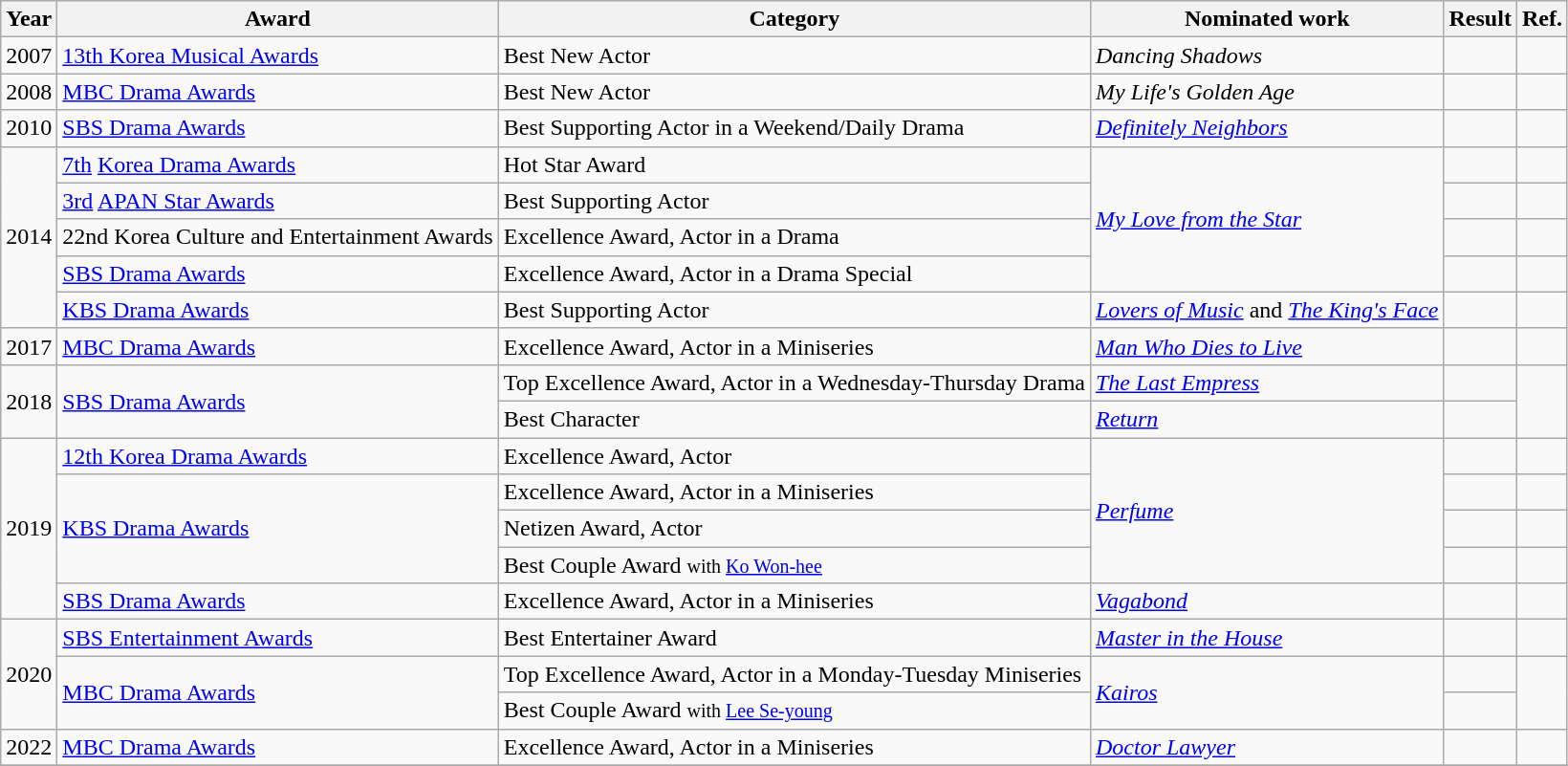<table class="wikitable">
<tr>
<th>Year</th>
<th>Award</th>
<th>Category</th>
<th>Nominated work</th>
<th>Result</th>
<th>Ref.</th>
</tr>
<tr>
<td>2007</td>
<td><a href='#'>13th Korea Musical Awards</a></td>
<td>Best New Actor</td>
<td><em>Dancing Shadows</em></td>
<td></td>
<td></td>
</tr>
<tr>
<td>2008</td>
<td><a href='#'>MBC Drama Awards</a></td>
<td>Best New Actor</td>
<td><em> My Life's Golden Age</em></td>
<td></td>
<td></td>
</tr>
<tr>
<td>2010</td>
<td><a href='#'>SBS Drama Awards</a></td>
<td>Best Supporting Actor in a Weekend/Daily Drama</td>
<td><em><a href='#'>Definitely Neighbors</a></em></td>
<td></td>
<td></td>
</tr>
<tr>
<td rowspan=5>2014</td>
<td><a href='#'>7th</a> <a href='#'>Korea Drama Awards</a></td>
<td>Hot Star Award</td>
<td rowspan=4><em><a href='#'>My Love from the Star</a></em></td>
<td></td>
<td></td>
</tr>
<tr>
<td><a href='#'>3rd</a> <a href='#'>APAN Star Awards</a></td>
<td>Best Supporting Actor</td>
<td></td>
<td></td>
</tr>
<tr>
<td>22nd Korea Culture and Entertainment Awards</td>
<td>Excellence Award, Actor in a Drama</td>
<td></td>
<td></td>
</tr>
<tr>
<td><a href='#'>SBS Drama Awards</a></td>
<td>Excellence Award, Actor in a Drama Special</td>
<td></td>
<td></td>
</tr>
<tr>
<td><a href='#'>KBS Drama Awards</a></td>
<td>Best Supporting Actor</td>
<td><em><a href='#'>Lovers of Music</a></em> and <em><a href='#'>The King's Face</a></em></td>
<td></td>
<td></td>
</tr>
<tr>
<td>2017</td>
<td><a href='#'>MBC Drama Awards</a></td>
<td>Excellence Award, Actor in a Miniseries</td>
<td><em><a href='#'>Man Who Dies to Live</a></em></td>
<td></td>
<td></td>
</tr>
<tr>
<td rowspan=2>2018</td>
<td rowspan=2><a href='#'>SBS Drama Awards</a></td>
<td>Top Excellence Award, Actor in a Wednesday-Thursday Drama</td>
<td><em><a href='#'>The Last Empress</a></em></td>
<td></td>
<td rowspan=2></td>
</tr>
<tr>
<td>Best Character</td>
<td><em><a href='#'>Return</a></em></td>
<td></td>
</tr>
<tr>
<td rowspan=5>2019</td>
<td><a href='#'>12th Korea Drama Awards</a></td>
<td>Excellence Award, Actor</td>
<td rowspan=4><em><a href='#'>Perfume</a></em></td>
<td></td>
<td></td>
</tr>
<tr>
<td rowspan=3><a href='#'>KBS Drama Awards</a></td>
<td>Excellence Award, Actor in a Miniseries</td>
<td></td>
<td></td>
</tr>
<tr>
<td>Netizen Award, Actor</td>
<td></td>
<td></td>
</tr>
<tr>
<td>Best Couple Award <small>with <a href='#'>Ko Won-hee</a></small></td>
<td></td>
<td></td>
</tr>
<tr>
<td><a href='#'>SBS Drama Awards</a></td>
<td>Excellence Award, Actor in a Miniseries</td>
<td><em><a href='#'>Vagabond</a></em></td>
<td></td>
<td></td>
</tr>
<tr>
<td rowspan=3>2020</td>
<td><a href='#'>SBS Entertainment Awards</a></td>
<td>Best Entertainer Award</td>
<td><em><a href='#'>Master in the House</a></em></td>
<td></td>
<td></td>
</tr>
<tr>
<td rowspan=2><a href='#'>MBC Drama Awards</a></td>
<td>Top Excellence Award, Actor in a Monday-Tuesday Miniseries</td>
<td rowspan=2><em><a href='#'>Kairos</a></em></td>
<td></td>
<td rowspan=2></td>
</tr>
<tr>
<td>Best Couple Award <small>with <a href='#'>Lee Se-young</a></small></td>
<td></td>
</tr>
<tr>
<td>2022</td>
<td><a href='#'>MBC Drama Awards</a></td>
<td>Excellence Award, Actor in a Miniseries</td>
<td><em><a href='#'>Doctor Lawyer</a></em></td>
<td></td>
<td></td>
</tr>
<tr>
</tr>
</table>
